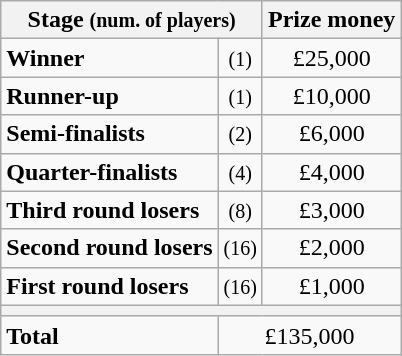<table class="wikitable">
<tr>
<th colspan=2>Stage <small>(num. of players)</small></th>
<th>Prize money</th>
</tr>
<tr>
<td><strong>Winner</strong></td>
<td align=center><small>(1)</small></td>
<td align=center>£25,000</td>
</tr>
<tr>
<td><strong>Runner-up</strong></td>
<td align=center><small>(1)</small></td>
<td align=center>£10,000</td>
</tr>
<tr>
<td><strong>Semi-finalists</strong></td>
<td align=center><small>(2)</small></td>
<td align=center>£6,000</td>
</tr>
<tr>
<td><strong>Quarter-finalists</strong></td>
<td align=center><small>(4)</small></td>
<td align=center>£4,000</td>
</tr>
<tr>
<td><strong>Third round losers</strong></td>
<td align=center><small>(8)</small></td>
<td align=center>£3,000</td>
</tr>
<tr>
<td><strong>Second round losers</strong></td>
<td align=center><small>(16)</small></td>
<td align=center>£2,000</td>
</tr>
<tr>
<td><strong>First round losers</strong></td>
<td align=center><small>(16)</small></td>
<td align=center>£1,000</td>
</tr>
<tr>
<th colspan=3></th>
</tr>
<tr>
<td><strong>Total</strong></td>
<td align=center colspan=2>£135,000</td>
</tr>
</table>
